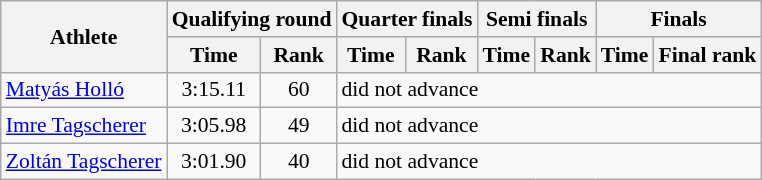<table class="wikitable" style="font-size:90%">
<tr>
<th rowspan="2">Athlete</th>
<th colspan="2">Qualifying round</th>
<th colspan="2">Quarter finals</th>
<th colspan="2">Semi finals</th>
<th colspan="2">Finals</th>
</tr>
<tr>
<th>Time</th>
<th>Rank</th>
<th>Time</th>
<th>Rank</th>
<th>Time</th>
<th>Rank</th>
<th>Time</th>
<th>Final rank</th>
</tr>
<tr>
<td><a href='#'>Matyás Holló</a></td>
<td align="center">3:15.11</td>
<td align="center">60</td>
<td colspan="6">did not advance</td>
</tr>
<tr>
<td><a href='#'>Imre Tagscherer</a></td>
<td align="center">3:05.98</td>
<td align="center">49</td>
<td colspan="6">did not advance</td>
</tr>
<tr>
<td><a href='#'>Zoltán Tagscherer</a></td>
<td align="center">3:01.90</td>
<td align="center">40</td>
<td colspan="6">did not advance</td>
</tr>
</table>
